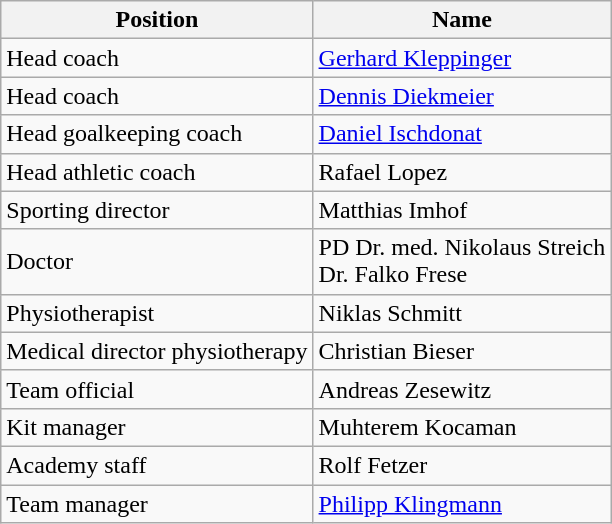<table class="wikitable">
<tr>
<th>Position</th>
<th>Name</th>
</tr>
<tr>
<td>Head coach</td>
<td> <a href='#'>Gerhard Kleppinger</a></td>
</tr>
<tr>
<td>Head coach</td>
<td> <a href='#'>Dennis Diekmeier</a></td>
</tr>
<tr>
<td>Head goalkeeping coach</td>
<td> <a href='#'>Daniel Ischdonat</a></td>
</tr>
<tr>
<td>Head athletic coach</td>
<td> Rafael Lopez</td>
</tr>
<tr>
<td>Sporting director</td>
<td> Matthias Imhof</td>
</tr>
<tr>
<td>Doctor</td>
<td> PD Dr. med. Nikolaus Streich <br>   Dr. Falko Frese</td>
</tr>
<tr>
<td>Physiotherapist</td>
<td> Niklas Schmitt</td>
</tr>
<tr>
<td>Medical director physiotherapy</td>
<td> Christian Bieser</td>
</tr>
<tr>
<td>Team official</td>
<td> Andreas Zesewitz</td>
</tr>
<tr>
<td>Kit manager</td>
<td> Muhterem Kocaman</td>
</tr>
<tr>
<td>Academy staff</td>
<td> Rolf Fetzer</td>
</tr>
<tr>
<td>Team manager</td>
<td> <a href='#'>Philipp Klingmann</a></td>
</tr>
</table>
